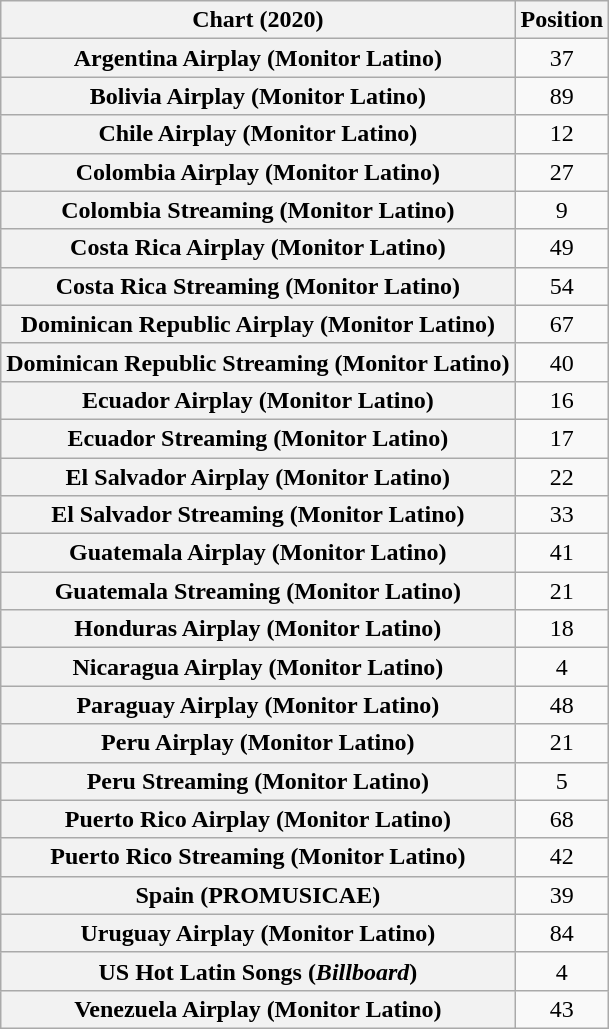<table class="wikitable plainrowheaders sortable" style="text-align:center">
<tr>
<th scope="col">Chart (2020)</th>
<th scope="col">Position</th>
</tr>
<tr>
<th scope="row">Argentina Airplay (Monitor Latino)</th>
<td>37</td>
</tr>
<tr>
<th scope="row">Bolivia Airplay (Monitor Latino)</th>
<td>89</td>
</tr>
<tr>
<th scope="row">Chile Airplay (Monitor Latino)</th>
<td>12</td>
</tr>
<tr>
<th scope="row">Colombia Airplay (Monitor Latino)</th>
<td>27</td>
</tr>
<tr>
<th scope="row">Colombia Streaming (Monitor Latino)</th>
<td>9</td>
</tr>
<tr>
<th scope="row">Costa Rica Airplay (Monitor Latino)</th>
<td>49</td>
</tr>
<tr>
<th scope="row">Costa Rica Streaming (Monitor Latino)</th>
<td>54</td>
</tr>
<tr>
<th scope="row">Dominican Republic Airplay (Monitor Latino)</th>
<td>67</td>
</tr>
<tr>
<th scope="row">Dominican Republic Streaming (Monitor Latino)</th>
<td>40</td>
</tr>
<tr>
<th scope="row">Ecuador Airplay (Monitor Latino)</th>
<td>16</td>
</tr>
<tr>
<th scope="row">Ecuador Streaming (Monitor Latino)</th>
<td>17</td>
</tr>
<tr>
<th scope="row">El Salvador Airplay (Monitor Latino)</th>
<td>22</td>
</tr>
<tr>
<th scope="row">El Salvador Streaming (Monitor Latino)</th>
<td>33</td>
</tr>
<tr>
<th scope="row">Guatemala Airplay (Monitor Latino)</th>
<td>41</td>
</tr>
<tr>
<th scope="row">Guatemala Streaming (Monitor Latino)</th>
<td>21</td>
</tr>
<tr>
<th scope="row">Honduras Airplay (Monitor Latino)</th>
<td>18</td>
</tr>
<tr>
<th scope="row">Nicaragua Airplay (Monitor Latino)</th>
<td>4</td>
</tr>
<tr>
<th scope="row">Paraguay Airplay (Monitor Latino)</th>
<td>48</td>
</tr>
<tr>
<th scope="row">Peru Airplay (Monitor Latino)</th>
<td>21</td>
</tr>
<tr>
<th scope="row">Peru Streaming (Monitor Latino)</th>
<td>5</td>
</tr>
<tr>
<th scope="row">Puerto Rico Airplay (Monitor Latino)</th>
<td>68</td>
</tr>
<tr>
<th scope="row">Puerto Rico Streaming (Monitor Latino)</th>
<td>42</td>
</tr>
<tr>
<th scope="row">Spain (PROMUSICAE)</th>
<td>39</td>
</tr>
<tr>
<th scope="row">Uruguay Airplay (Monitor Latino)</th>
<td>84</td>
</tr>
<tr>
<th scope="row">US Hot Latin Songs (<em>Billboard</em>)</th>
<td>4</td>
</tr>
<tr>
<th scope="row">Venezuela Airplay (Monitor Latino)</th>
<td>43</td>
</tr>
</table>
